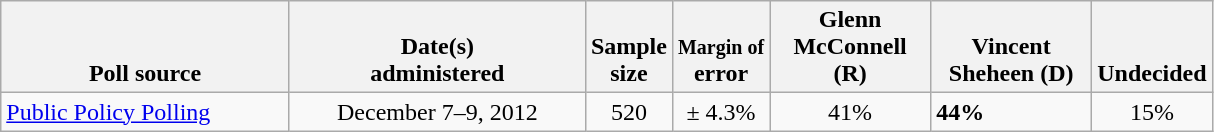<table class="wikitable">
<tr valign= bottom>
<th style="width:185px;">Poll source</th>
<th style="width:190px;">Date(s)<br>administered</th>
<th class=small>Sample<br>size</th>
<th><small>Margin of</small><br>error</th>
<th style="width:100px;">Glenn<br>McConnell (R)</th>
<th style="width:100px;">Vincent<br>Sheheen (D)</th>
<th style="width:40px;">Undecided</th>
</tr>
<tr>
<td><a href='#'>Public Policy Polling</a></td>
<td align=center>December 7–9, 2012</td>
<td align=center>520</td>
<td align=center>± 4.3%</td>
<td align=center>41%</td>
<td><strong>44%</strong></td>
<td align=center>15%</td>
</tr>
</table>
